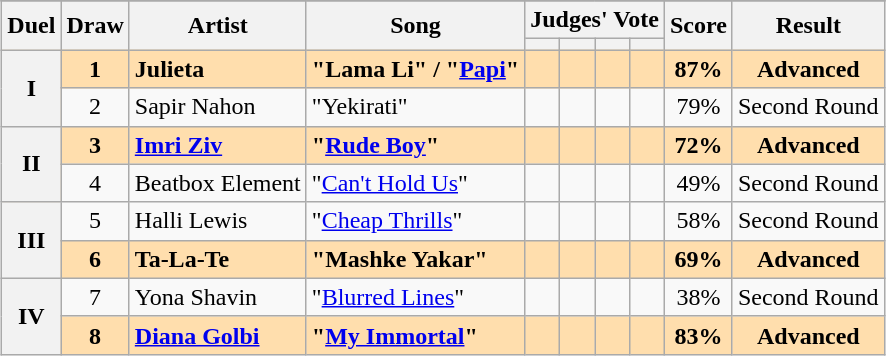<table class="sortable wikitable" style="margin: 1em auto 1em auto; text-align:center;">
<tr>
</tr>
<tr>
<th rowspan="2" class="unsortable">Duel</th>
<th rowspan="2">Draw</th>
<th rowspan="2">Artist</th>
<th rowspan="2">Song</th>
<th colspan="4" class="unsortable">Judges' Vote</th>
<th rowspan="2">Score</th>
<th rowspan="2">Result</th>
</tr>
<tr>
<th class="unsortable"></th>
<th class="unsortable"></th>
<th class="unsortable"></th>
<th class="unsortable"></th>
</tr>
<tr style="font-weight:bold; background:#FFDEAD;">
<th rowspan="2">I</th>
<td>1</td>
<td align="left">Julieta</td>
<td align="left">"Lama Li" / "<a href='#'>Papi</a>"</td>
<td></td>
<td></td>
<td></td>
<td></td>
<td>87%</td>
<td>Advanced</td>
</tr>
<tr>
<td>2</td>
<td align="left">Sapir Nahon</td>
<td align="left">"Yekirati"</td>
<td></td>
<td></td>
<td></td>
<td></td>
<td>79%</td>
<td>Second Round</td>
</tr>
<tr style="font-weight:bold; background:#FFDEAD;">
<th rowspan="2">II</th>
<td>3</td>
<td align="left"><a href='#'>Imri Ziv</a></td>
<td align="left">"<a href='#'>Rude Boy</a>"</td>
<td></td>
<td></td>
<td></td>
<td></td>
<td>72%</td>
<td>Advanced</td>
</tr>
<tr>
<td>4</td>
<td align="left">Beatbox Element</td>
<td align="left">"<a href='#'>Can't Hold Us</a>"</td>
<td></td>
<td></td>
<td></td>
<td></td>
<td>49%</td>
<td>Second Round</td>
</tr>
<tr>
<th rowspan="2">III</th>
<td>5</td>
<td align="left">Halli Lewis</td>
<td align="left">"<a href='#'>Cheap Thrills</a>"</td>
<td></td>
<td></td>
<td></td>
<td></td>
<td>58%</td>
<td>Second Round</td>
</tr>
<tr style="font-weight:bold; background:#FFDEAD;">
<td>6</td>
<td align="left">Ta-La-Te</td>
<td align="left">"Mashke Yakar"</td>
<td></td>
<td></td>
<td></td>
<td></td>
<td>69%</td>
<td>Advanced</td>
</tr>
<tr>
<th rowspan="2">IV</th>
<td>7</td>
<td align="left">Yona Shavin</td>
<td align="left">"<a href='#'>Blurred Lines</a>"</td>
<td></td>
<td></td>
<td></td>
<td></td>
<td>38%</td>
<td>Second Round</td>
</tr>
<tr style="font-weight:bold; background:#FFDEAD;">
<td>8</td>
<td align="left"><a href='#'>Diana Golbi</a></td>
<td align="left">"<a href='#'>My Immortal</a>"</td>
<td></td>
<td></td>
<td></td>
<td></td>
<td>83%</td>
<td>Advanced</td>
</tr>
</table>
